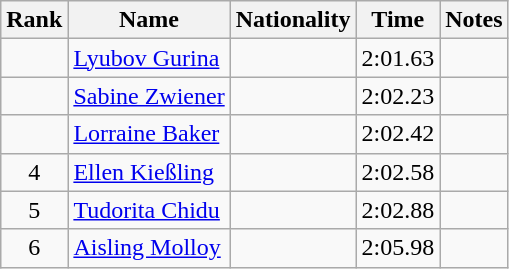<table class="wikitable sortable" style="text-align:center">
<tr>
<th>Rank</th>
<th>Name</th>
<th>Nationality</th>
<th>Time</th>
<th>Notes</th>
</tr>
<tr>
<td></td>
<td align="left"><a href='#'>Lyubov Gurina</a></td>
<td align=left></td>
<td>2:01.63</td>
<td></td>
</tr>
<tr>
<td></td>
<td align="left"><a href='#'>Sabine Zwiener</a></td>
<td align=left></td>
<td>2:02.23</td>
<td></td>
</tr>
<tr>
<td></td>
<td align="left"><a href='#'>Lorraine Baker</a></td>
<td align=left></td>
<td>2:02.42</td>
<td></td>
</tr>
<tr>
<td>4</td>
<td align="left"><a href='#'>Ellen Kießling</a></td>
<td align=left></td>
<td>2:02.58</td>
<td></td>
</tr>
<tr>
<td>5</td>
<td align="left"><a href='#'>Tudorita Chidu</a></td>
<td align=left></td>
<td>2:02.88</td>
<td></td>
</tr>
<tr>
<td>6</td>
<td align="left"><a href='#'>Aisling Molloy</a></td>
<td align=left></td>
<td>2:05.98</td>
<td></td>
</tr>
</table>
